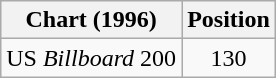<table class="wikitable">
<tr>
<th>Chart (1996)</th>
<th>Position</th>
</tr>
<tr>
<td>US <em>Billboard</em> 200</td>
<td style="text-align:center;">130</td>
</tr>
</table>
